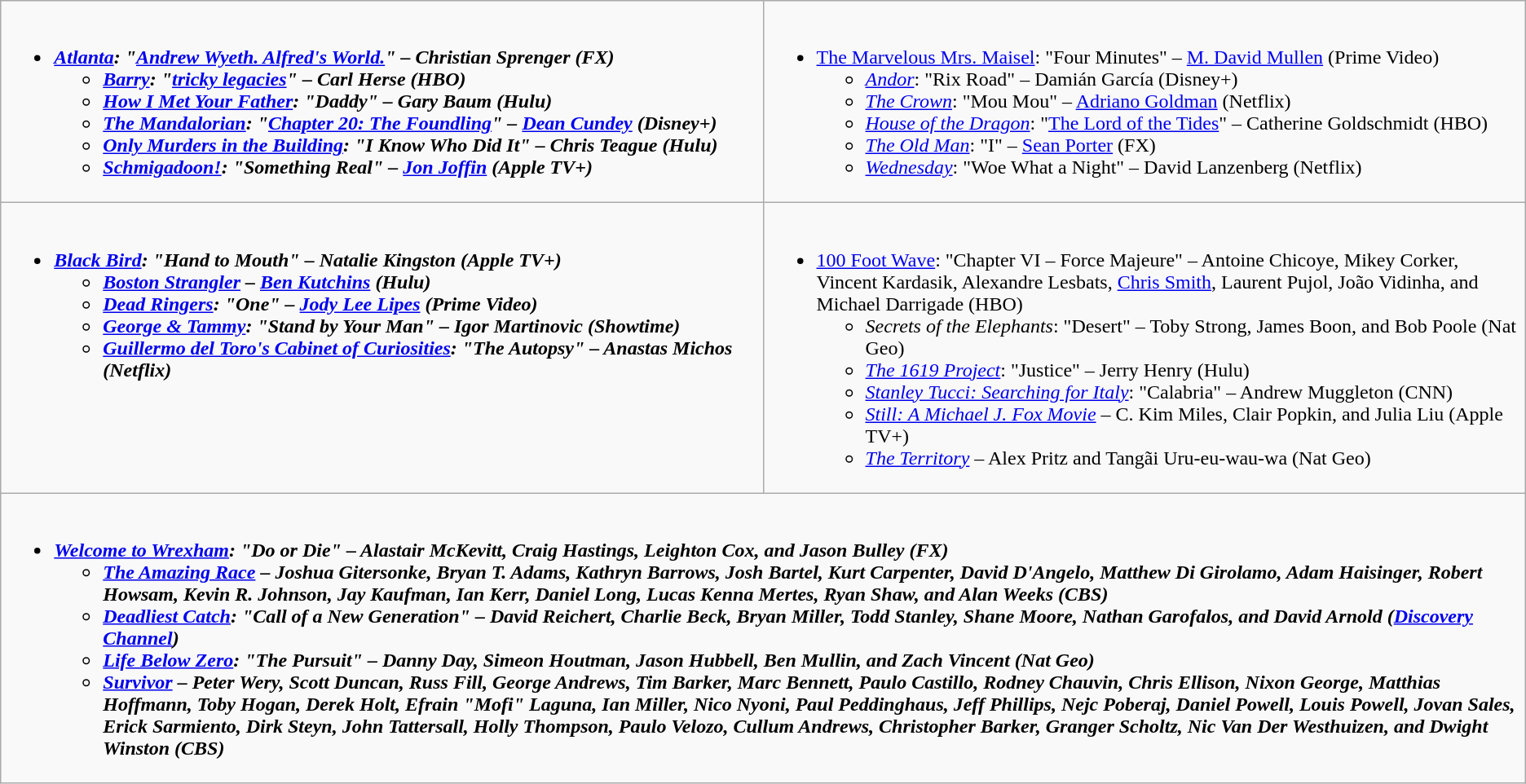<table class="wikitable">
<tr>
<td style="vertical-align:top;" width="50%"><br><ul><li><strong><em><a href='#'>Atlanta</a><em>: "<a href='#'>Andrew Wyeth. Alfred's World.</a>" – Christian Sprenger (FX)<strong><ul><li></em><a href='#'>Barry</a><em>: "<a href='#'>tricky legacies</a>" – Carl Herse (HBO)</li><li></em><a href='#'>How I Met Your Father</a><em>: "Daddy" – Gary Baum (Hulu)</li><li></em><a href='#'>The Mandalorian</a><em>: "<a href='#'>Chapter 20: The Foundling</a>" – <a href='#'>Dean Cundey</a> (Disney+)</li><li></em><a href='#'>Only Murders in the Building</a><em>: "I Know Who Did It"	– Chris Teague (Hulu)</li><li></em><a href='#'>Schmigadoon!</a><em>: "Something Real" – <a href='#'>Jon Joffin</a> (Apple TV+)</li></ul></li></ul></td>
<td style="vertical-align:top;" width="50%"><br><ul><li></em></strong><a href='#'>The Marvelous Mrs. Maisel</a></em>: "Four Minutes" – <a href='#'>M. David Mullen</a> (Prime Video)</strong><ul><li><em><a href='#'>Andor</a></em>: "Rix Road" – Damián García (Disney+)</li><li><em><a href='#'>The Crown</a></em>: "Mou Mou" – <a href='#'>Adriano Goldman</a> (Netflix)</li><li><em><a href='#'>House of the Dragon</a></em>: "<a href='#'>The Lord of the Tides</a>" – Catherine Goldschmidt (HBO)</li><li><em><a href='#'>The Old Man</a></em>: "I" – <a href='#'>Sean Porter</a> (FX)</li><li><em><a href='#'>Wednesday</a></em>: "Woe What a Night" – David Lanzenberg (Netflix)</li></ul></li></ul></td>
</tr>
<tr>
<td style="vertical-align:top;" width="50%"><br><ul><li><strong><em><a href='#'>Black Bird</a><em>: "Hand to Mouth" – Natalie Kingston (Apple TV+)<strong><ul><li></em><a href='#'>Boston Strangler</a><em> – <a href='#'>Ben Kutchins</a> (Hulu)</li><li></em><a href='#'>Dead Ringers</a><em>: "One" – <a href='#'>Jody Lee Lipes</a> (Prime Video)</li><li></em><a href='#'>George & Tammy</a><em>: "Stand by Your Man" – Igor Martinovic (Showtime)</li><li></em><a href='#'>Guillermo del Toro's Cabinet of Curiosities</a><em>: "The Autopsy" – Anastas Michos (Netflix)</li></ul></li></ul></td>
<td style="vertical-align:top;" width="50%"><br><ul><li></em></strong><a href='#'>100 Foot Wave</a></em>: "Chapter VI – Force Majeure" – Antoine Chicoye, Mikey Corker, Vincent Kardasik, Alexandre Lesbats, <a href='#'>Chris Smith</a>, Laurent Pujol, João Vidinha, and Michael Darrigade (HBO)</strong><ul><li><em>Secrets of the Elephants</em>: "Desert" – Toby Strong, James Boon, and Bob Poole (Nat Geo)</li><li><em><a href='#'>The 1619 Project</a></em>: "Justice" – Jerry Henry (Hulu)</li><li><em><a href='#'>Stanley Tucci: Searching for Italy</a></em>: "Calabria" – Andrew Muggleton (CNN)</li><li><em><a href='#'>Still: A Michael J. Fox Movie</a></em> – C. Kim Miles, Clair Popkin, and Julia Liu (Apple TV+)</li><li><em><a href='#'>The Territory</a></em> – Alex Pritz and Tangãi Uru-eu-wau-wa (Nat Geo)</li></ul></li></ul></td>
</tr>
<tr>
<td style="vertical-align:top;" width="50%" colspan="2"><br><ul><li><strong><em><a href='#'>Welcome to Wrexham</a><em>: "Do or Die" – Alastair McKevitt, Craig Hastings, Leighton Cox, and Jason Bulley (FX)<strong><ul><li></em><a href='#'>The Amazing Race</a><em> – Joshua Gitersonke, Bryan T. Adams, Kathryn Barrows, Josh Bartel, Kurt Carpenter, David D'Angelo, Matthew Di Girolamo, Adam Haisinger, Robert Howsam, Kevin R. Johnson, Jay Kaufman, Ian Kerr, Daniel Long, Lucas Kenna Mertes, Ryan Shaw, and Alan Weeks (CBS)</li><li></em><a href='#'>Deadliest Catch</a><em>: "Call of a New Generation" – David Reichert, Charlie Beck, Bryan Miller, Todd Stanley, Shane Moore, Nathan Garofalos, and David Arnold (<a href='#'>Discovery Channel</a>)</li><li></em><a href='#'>Life Below Zero</a><em>: "The Pursuit" – Danny Day, Simeon Houtman, Jason Hubbell, Ben Mullin, and Zach Vincent (Nat Geo)</li><li></em><a href='#'>Survivor</a><em> – Peter Wery, Scott Duncan, Russ Fill, George Andrews, Tim Barker, Marc Bennett, Paulo Castillo, Rodney Chauvin, Chris Ellison, Nixon George, Matthias Hoffmann, Toby Hogan, Derek Holt, Efrain "Mofi" Laguna, Ian Miller, Nico Nyoni, Paul Peddinghaus, Jeff Phillips, Nejc Poberaj, Daniel Powell, Louis Powell, Jovan Sales, Erick Sarmiento, Dirk Steyn, John Tattersall, Holly Thompson, Paulo Velozo, Cullum Andrews, Christopher Barker, Granger Scholtz, Nic Van Der Westhuizen, and Dwight Winston (CBS)</li></ul></li></ul></td>
</tr>
</table>
